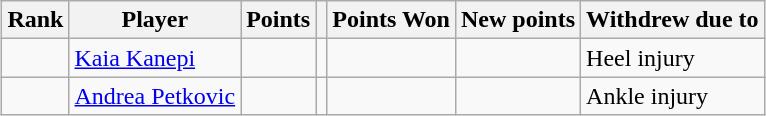<table class="wikitable sortable" style="margin:1em auto;">
<tr>
<th>Rank</th>
<th>Player</th>
<th>Points</th>
<th></th>
<th>Points Won</th>
<th>New points</th>
<th>Withdrew due to</th>
</tr>
<tr>
<td></td>
<td> <a href='#'>Kaia Kanepi</a></td>
<td></td>
<td></td>
<td></td>
<td></td>
<td>Heel injury</td>
</tr>
<tr>
<td></td>
<td> <a href='#'>Andrea Petkovic</a></td>
<td></td>
<td></td>
<td></td>
<td></td>
<td>Ankle injury</td>
</tr>
</table>
